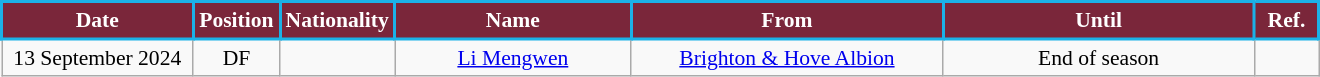<table class="wikitable" style="text-align:center; font-size:90%; ">
<tr>
<th style="background:#7A263A;color:white;border:2px solid #1BB1E7; width:120px;">Date</th>
<th style="background:#7A263A;color:white;border:2px solid #1BB1E7; width:50px;">Position</th>
<th style="background:#7A263A;color:white;border:2px solid #1BB1E7; width:50px;">Nationality</th>
<th style="background:#7A263A;color:white;border:2px solid #1BB1E7; width:150px;">Name</th>
<th style="background:#7A263A;color:white;border:2px solid #1BB1E7; width:200px;">From</th>
<th style="background:#7A263A;color:white;border:2px solid #1BB1E7; width:200px;">Until</th>
<th style="background:#7A263A;color:white;border:2px solid #1BB1E7; width:35px;">Ref.</th>
</tr>
<tr>
<td>13 September 2024</td>
<td>DF</td>
<td></td>
<td><a href='#'>Li Mengwen</a></td>
<td> <a href='#'>Brighton & Hove Albion</a></td>
<td>End of season</td>
<td></td>
</tr>
</table>
